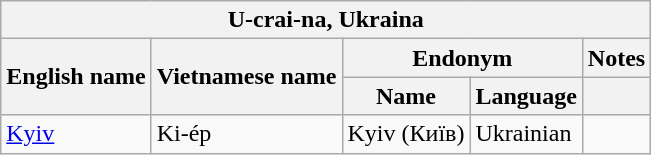<table class="wikitable sortable">
<tr>
<th colspan="5"> U-crai-na, Ukraina</th>
</tr>
<tr>
<th rowspan="2">English name</th>
<th rowspan="2">Vietnamese name</th>
<th colspan="2">Endonym</th>
<th>Notes</th>
</tr>
<tr>
<th>Name</th>
<th>Language</th>
<th></th>
</tr>
<tr>
<td><a href='#'>Kyiv</a></td>
<td>Ki-ép</td>
<td>Kyiv (Київ)</td>
<td>Ukrainian</td>
</tr>
</table>
